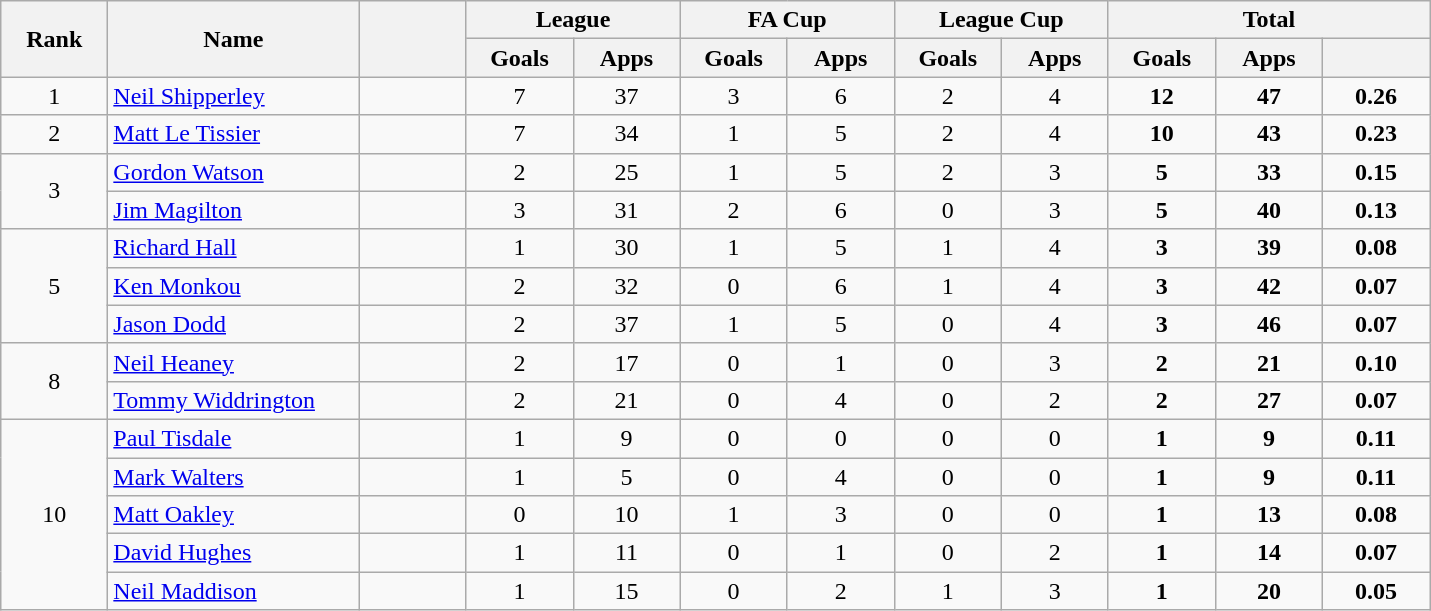<table class="wikitable plainrowheaders" style="text-align:center;">
<tr>
<th scope="col" rowspan="2" style="width:4em;">Rank</th>
<th scope="col" rowspan="2" style="width:10em;">Name</th>
<th scope="col" rowspan="2" style="width:4em;"></th>
<th scope="col" colspan="2">League</th>
<th scope="col" colspan="2">FA Cup</th>
<th scope="col" colspan="2">League Cup</th>
<th scope="col" colspan="3">Total</th>
</tr>
<tr>
<th scope="col" style="width:4em;">Goals</th>
<th scope="col" style="width:4em;">Apps</th>
<th scope="col" style="width:4em;">Goals</th>
<th scope="col" style="width:4em;">Apps</th>
<th scope="col" style="width:4em;">Goals</th>
<th scope="col" style="width:4em;">Apps</th>
<th scope="col" style="width:4em;">Goals</th>
<th scope="col" style="width:4em;">Apps</th>
<th scope="col" style="width:4em;"></th>
</tr>
<tr>
<td>1</td>
<td align="left"><a href='#'>Neil Shipperley</a></td>
<td></td>
<td>7</td>
<td>37</td>
<td>3</td>
<td>6</td>
<td>2</td>
<td>4</td>
<td><strong>12</strong></td>
<td><strong>47</strong></td>
<td><strong>0.26</strong></td>
</tr>
<tr>
<td>2</td>
<td align="left"><a href='#'>Matt Le Tissier</a></td>
<td></td>
<td>7</td>
<td>34</td>
<td>1</td>
<td>5</td>
<td>2</td>
<td>4</td>
<td><strong>10</strong></td>
<td><strong>43</strong></td>
<td><strong>0.23</strong></td>
</tr>
<tr>
<td rowspan="2">3</td>
<td align="left"><a href='#'>Gordon Watson</a></td>
<td></td>
<td>2</td>
<td>25</td>
<td>1</td>
<td>5</td>
<td>2</td>
<td>3</td>
<td><strong>5</strong></td>
<td><strong>33</strong></td>
<td><strong>0.15</strong></td>
</tr>
<tr>
<td align="left"><a href='#'>Jim Magilton</a></td>
<td></td>
<td>3</td>
<td>31</td>
<td>2</td>
<td>6</td>
<td>0</td>
<td>3</td>
<td><strong>5</strong></td>
<td><strong>40</strong></td>
<td><strong>0.13</strong></td>
</tr>
<tr>
<td rowspan="3">5</td>
<td align="left"><a href='#'>Richard Hall</a></td>
<td></td>
<td>1</td>
<td>30</td>
<td>1</td>
<td>5</td>
<td>1</td>
<td>4</td>
<td><strong>3</strong></td>
<td><strong>39</strong></td>
<td><strong>0.08</strong></td>
</tr>
<tr>
<td align="left"><a href='#'>Ken Monkou</a></td>
<td></td>
<td>2</td>
<td>32</td>
<td>0</td>
<td>6</td>
<td>1</td>
<td>4</td>
<td><strong>3</strong></td>
<td><strong>42</strong></td>
<td><strong>0.07</strong></td>
</tr>
<tr>
<td align="left"><a href='#'>Jason Dodd</a></td>
<td></td>
<td>2</td>
<td>37</td>
<td>1</td>
<td>5</td>
<td>0</td>
<td>4</td>
<td><strong>3</strong></td>
<td><strong>46</strong></td>
<td><strong>0.07</strong></td>
</tr>
<tr>
<td rowspan="2">8</td>
<td align="left"><a href='#'>Neil Heaney</a></td>
<td></td>
<td>2</td>
<td>17</td>
<td>0</td>
<td>1</td>
<td>0</td>
<td>3</td>
<td><strong>2</strong></td>
<td><strong>21</strong></td>
<td><strong>0.10</strong></td>
</tr>
<tr>
<td align="left"><a href='#'>Tommy Widdrington</a></td>
<td></td>
<td>2</td>
<td>21</td>
<td>0</td>
<td>4</td>
<td>0</td>
<td>2</td>
<td><strong>2</strong></td>
<td><strong>27</strong></td>
<td><strong>0.07</strong></td>
</tr>
<tr>
<td rowspan="5">10</td>
<td align="left"><a href='#'>Paul Tisdale</a></td>
<td></td>
<td>1</td>
<td>9</td>
<td>0</td>
<td>0</td>
<td>0</td>
<td>0</td>
<td><strong>1</strong></td>
<td><strong>9</strong></td>
<td><strong>0.11</strong></td>
</tr>
<tr>
<td align="left"><a href='#'>Mark Walters</a></td>
<td></td>
<td>1</td>
<td>5</td>
<td>0</td>
<td>4</td>
<td>0</td>
<td>0</td>
<td><strong>1</strong></td>
<td><strong>9</strong></td>
<td><strong>0.11</strong></td>
</tr>
<tr>
<td align="left"><a href='#'>Matt Oakley</a></td>
<td></td>
<td>0</td>
<td>10</td>
<td>1</td>
<td>3</td>
<td>0</td>
<td>0</td>
<td><strong>1</strong></td>
<td><strong>13</strong></td>
<td><strong>0.08</strong></td>
</tr>
<tr>
<td align="left"><a href='#'>David Hughes</a></td>
<td></td>
<td>1</td>
<td>11</td>
<td>0</td>
<td>1</td>
<td>0</td>
<td>2</td>
<td><strong>1</strong></td>
<td><strong>14</strong></td>
<td><strong>0.07</strong></td>
</tr>
<tr>
<td align="left"><a href='#'>Neil Maddison</a></td>
<td></td>
<td>1</td>
<td>15</td>
<td>0</td>
<td>2</td>
<td>1</td>
<td>3</td>
<td><strong>1</strong></td>
<td><strong>20</strong></td>
<td><strong>0.05</strong></td>
</tr>
</table>
